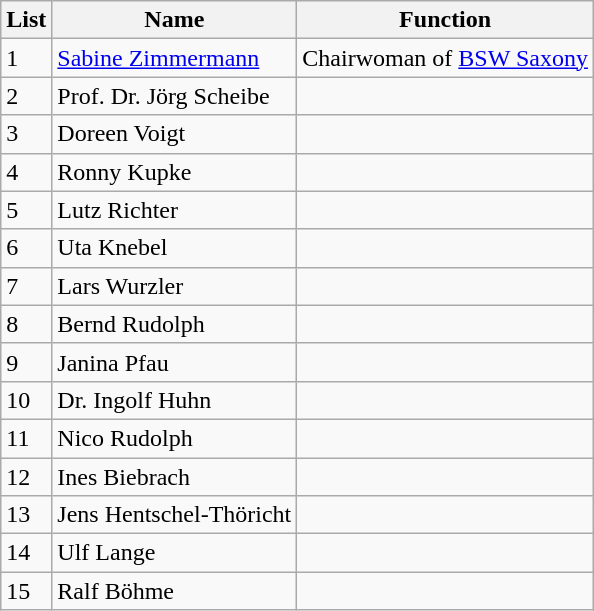<table class="wikitable sortable">
<tr>
<th>List</th>
<th>Name</th>
<th>Function</th>
</tr>
<tr>
<td>1</td>
<td><a href='#'>Sabine Zimmermann</a></td>
<td>Chairwoman of <a href='#'>BSW Saxony</a></td>
</tr>
<tr>
<td>2</td>
<td>Prof. Dr. Jörg Scheibe</td>
<td></td>
</tr>
<tr>
<td>3</td>
<td>Doreen Voigt</td>
<td></td>
</tr>
<tr>
<td>4</td>
<td>Ronny Kupke</td>
<td></td>
</tr>
<tr>
<td>5</td>
<td>Lutz Richter</td>
<td></td>
</tr>
<tr>
<td>6</td>
<td>Uta Knebel</td>
<td></td>
</tr>
<tr>
<td>7</td>
<td>Lars Wurzler</td>
<td></td>
</tr>
<tr>
<td>8</td>
<td>Bernd Rudolph</td>
<td></td>
</tr>
<tr>
<td>9</td>
<td>Janina Pfau</td>
<td></td>
</tr>
<tr>
<td>10</td>
<td>Dr. Ingolf Huhn</td>
<td></td>
</tr>
<tr>
<td>11</td>
<td>Nico Rudolph</td>
<td></td>
</tr>
<tr>
<td>12</td>
<td>Ines Biebrach</td>
<td></td>
</tr>
<tr>
<td>13</td>
<td>Jens Hentschel-Thöricht</td>
<td></td>
</tr>
<tr>
<td>14</td>
<td>Ulf Lange</td>
<td></td>
</tr>
<tr>
<td>15</td>
<td>Ralf Böhme</td>
<td></td>
</tr>
</table>
